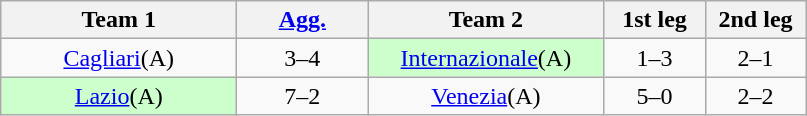<table class="wikitable" style="text-align: center">
<tr>
<th width=150>Team 1</th>
<th width=80><a href='#'>Agg.</a></th>
<th width=150>Team 2</th>
<th width=60>1st leg</th>
<th width=60>2nd leg</th>
</tr>
<tr>
<td><a href='#'>Cagliari</a>(A)</td>
<td>3–4</td>
<td bgcolor="ccffcc"><a href='#'>Internazionale</a>(A)</td>
<td>1–3</td>
<td>2–1</td>
</tr>
<tr>
<td bgcolor="ccffcc"><a href='#'>Lazio</a>(A)</td>
<td>7–2</td>
<td><a href='#'>Venezia</a>(A)</td>
<td>5–0</td>
<td>2–2</td>
</tr>
</table>
